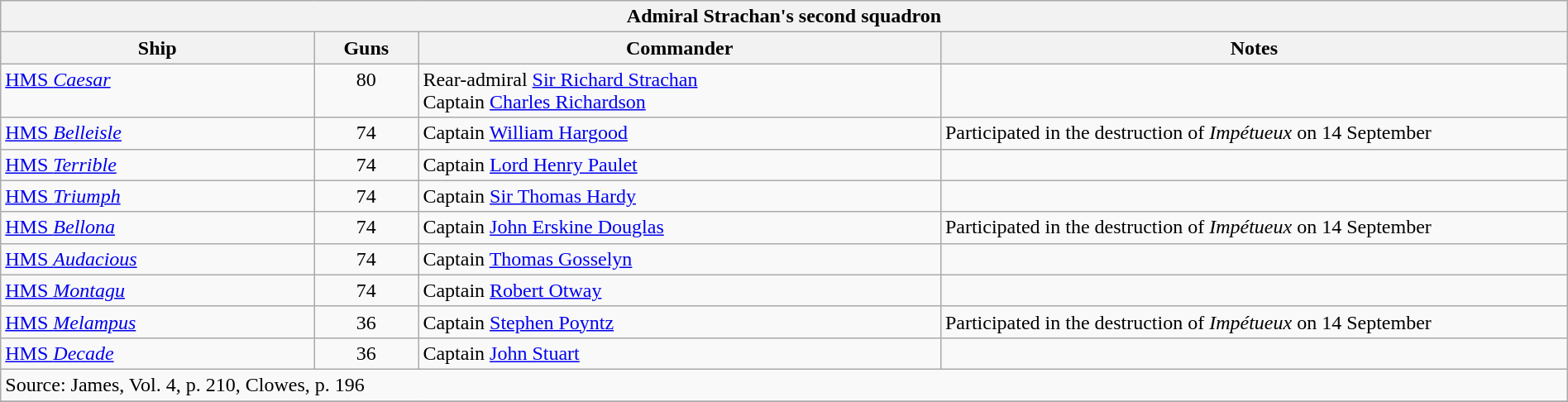<table class="wikitable" width=100%>
<tr valign="top">
<th colspan="11" bgcolor="white">Admiral Strachan's second squadron</th>
</tr>
<tr valign="top"|- valign="top">
<th width=15%; align= center>Ship</th>
<th width=5%; align= center>Guns</th>
<th width=25%; align= center>Commander</th>
<th width=30%; align= center>Notes</th>
</tr>
<tr valign="top">
<td align= left><a href='#'>HMS <em>Caesar</em></a></td>
<td align= center>80</td>
<td align= left>Rear-admiral <a href='#'>Sir Richard Strachan</a><br> Captain <a href='#'>Charles Richardson</a></td>
<td align= left></td>
</tr>
<tr valign="top">
<td align= left><a href='#'>HMS <em>Belleisle</em></a></td>
<td align= center>74</td>
<td align= left>Captain <a href='#'>William Hargood</a></td>
<td align= left>Participated in the destruction of <em>Impétueux</em> on 14 September</td>
</tr>
<tr valign="top">
<td align= left><a href='#'>HMS <em>Terrible</em></a></td>
<td align= center>74</td>
<td align= left>Captain <a href='#'>Lord Henry Paulet</a></td>
<td align= left></td>
</tr>
<tr valign="top">
<td align= left><a href='#'>HMS <em>Triumph</em></a></td>
<td align= center>74</td>
<td align= left>Captain <a href='#'>Sir Thomas Hardy</a></td>
<td align= left></td>
</tr>
<tr valign="top">
<td align= left><a href='#'>HMS <em>Bellona</em></a></td>
<td align= center>74</td>
<td align= left>Captain <a href='#'>John Erskine Douglas</a></td>
<td align= left>Participated in the destruction of <em>Impétueux</em> on 14 September</td>
</tr>
<tr valign="top">
<td align= left><a href='#'>HMS <em>Audacious</em></a></td>
<td align= center>74</td>
<td align= left>Captain <a href='#'>Thomas Gosselyn</a></td>
<td align= left></td>
</tr>
<tr valign="top">
<td align= left><a href='#'>HMS <em>Montagu</em></a></td>
<td align= center>74</td>
<td align= left>Captain <a href='#'>Robert Otway</a></td>
<td align= left></td>
</tr>
<tr valign="top">
<td align= left><a href='#'>HMS <em>Melampus</em></a></td>
<td align= center>36</td>
<td align= left>Captain <a href='#'>Stephen Poyntz</a></td>
<td align= left>Participated in the destruction of <em>Impétueux</em> on 14 September</td>
</tr>
<tr valign="top">
<td align= left><a href='#'>HMS <em>Decade</em></a></td>
<td align= center>36</td>
<td align= left>Captain <a href='#'>John Stuart</a></td>
<td align= left></td>
</tr>
<tr valign="top">
<td colspan="9" align="left">Source: James, Vol. 4, p. 210, Clowes, p. 196</td>
</tr>
<tr>
</tr>
</table>
